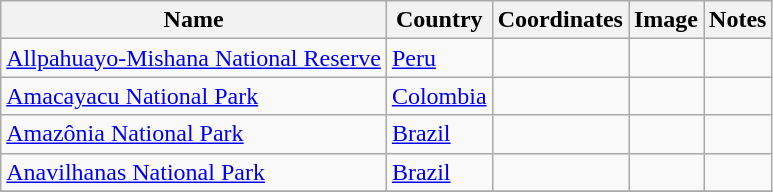<table class="wikitable sortable mw-collapsible">
<tr>
<th>Name</th>
<th>Country</th>
<th>Coordinates</th>
<th>Image</th>
<th>Notes</th>
</tr>
<tr>
<td><a href='#'>Allpahuayo-Mishana National Reserve</a></td>
<td><a href='#'>Peru</a></td>
<td></td>
<td></td>
<td></td>
</tr>
<tr>
<td><a href='#'>Amacayacu National Park</a></td>
<td><a href='#'>Colombia</a></td>
<td></td>
<td></td>
<td></td>
</tr>
<tr>
<td><a href='#'>Amazônia National Park</a></td>
<td><a href='#'>Brazil</a></td>
<td></td>
<td></td>
<td></td>
</tr>
<tr>
<td><a href='#'>Anavilhanas National Park</a></td>
<td><a href='#'>Brazil</a></td>
<td></td>
<td></td>
<td></td>
</tr>
<tr>
</tr>
</table>
